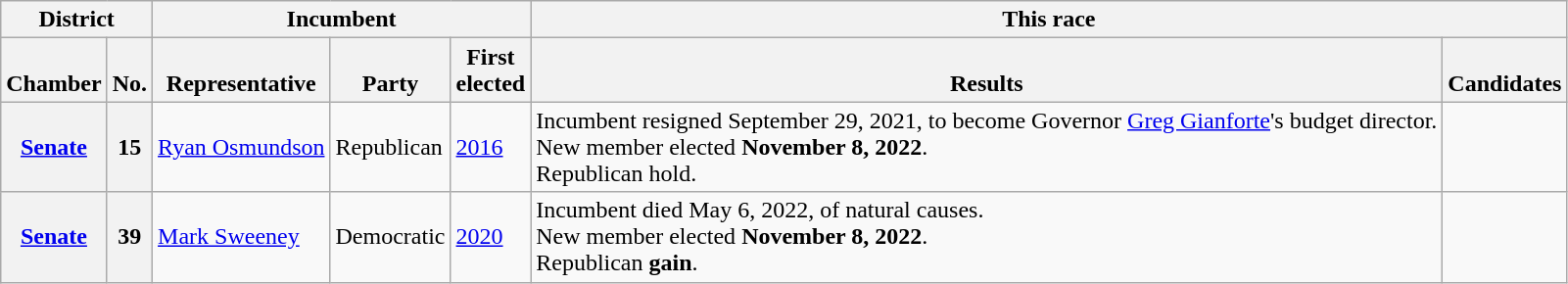<table class="wikitable sortable">
<tr valign=bottom>
<th colspan="2">District</th>
<th colspan="3">Incumbent</th>
<th colspan="2">This race</th>
</tr>
<tr valign=bottom>
<th>Chamber</th>
<th>No.</th>
<th>Representative</th>
<th>Party</th>
<th>First<br>elected</th>
<th>Results</th>
<th>Candidates</th>
</tr>
<tr>
<th><a href='#'>Senate</a></th>
<th>15</th>
<td><a href='#'>Ryan Osmundson</a></td>
<td>Republican</td>
<td><a href='#'>2016</a></td>
<td>Incumbent resigned September 29, 2021, to become Governor <a href='#'>Greg Gianforte</a>'s budget director.<br>New member elected <strong>November 8, 2022</strong>.<br>Republican hold.</td>
<td nowrap></td>
</tr>
<tr>
<th><a href='#'>Senate</a></th>
<th>39</th>
<td><a href='#'>Mark Sweeney</a></td>
<td>Democratic</td>
<td><a href='#'>2020</a></td>
<td>Incumbent died May 6, 2022, of natural causes.<br>New member elected <strong>November 8, 2022</strong>.<br>Republican <strong>gain</strong>.</td>
<td nowrap></td>
</tr>
</table>
